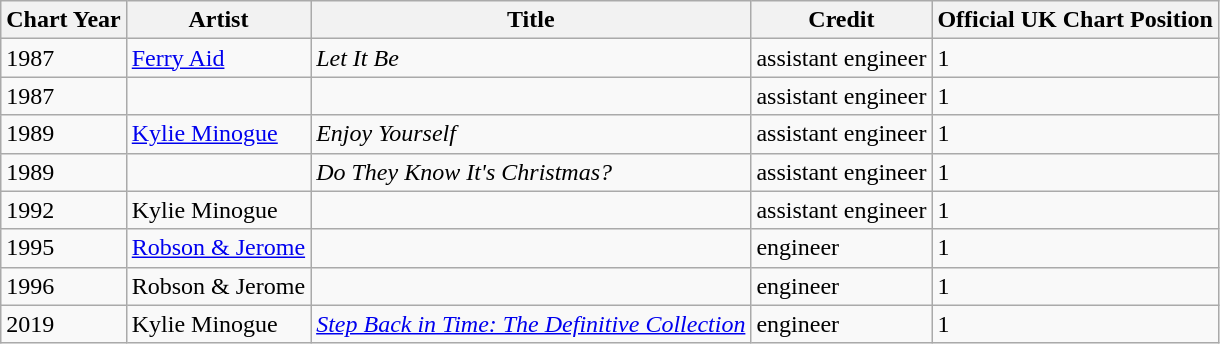<table class="wikitable sortable">
<tr>
<th>Chart Year</th>
<th>Artist</th>
<th>Title</th>
<th>Credit</th>
<th>Official UK Chart Position</th>
</tr>
<tr>
<td>1987</td>
<td><a href='#'>Ferry Aid</a></td>
<td><em>Let It Be</em></td>
<td>assistant engineer</td>
<td>1</td>
</tr>
<tr>
<td>1987</td>
<td></td>
<td><em></em></td>
<td>assistant engineer</td>
<td>1</td>
</tr>
<tr>
<td>1989</td>
<td><a href='#'>Kylie Minogue</a></td>
<td><em>Enjoy Yourself</em></td>
<td>assistant engineer</td>
<td>1</td>
</tr>
<tr>
<td>1989</td>
<td></td>
<td><em>Do They Know It's Christmas?</em></td>
<td>assistant engineer</td>
<td>1</td>
</tr>
<tr>
<td>1992</td>
<td>Kylie Minogue</td>
<td><em></em></td>
<td>assistant engineer</td>
<td>1</td>
</tr>
<tr>
<td>1995</td>
<td><a href='#'>Robson & Jerome</a></td>
<td><em></em></td>
<td>engineer</td>
<td>1</td>
</tr>
<tr>
<td>1996</td>
<td>Robson & Jerome</td>
<td><em></em></td>
<td>engineer</td>
<td>1</td>
</tr>
<tr>
<td>2019</td>
<td>Kylie Minogue</td>
<td><em><a href='#'>Step Back in Time: The Definitive Collection</a></em></td>
<td>engineer</td>
<td>1</td>
</tr>
</table>
